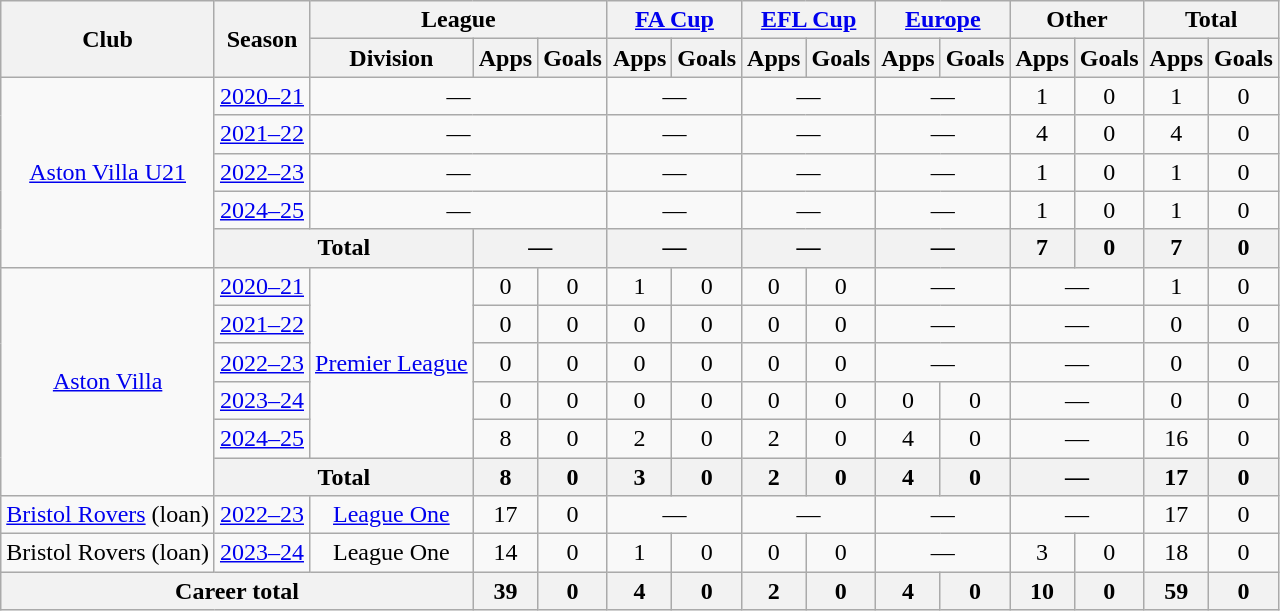<table class="wikitable" style="text-align:center">
<tr>
<th rowspan="2">Club</th>
<th rowspan="2">Season</th>
<th colspan="3">League</th>
<th colspan="2"><a href='#'>FA Cup</a></th>
<th colspan="2"><a href='#'>EFL Cup</a></th>
<th colspan="2"><a href='#'>Europe</a></th>
<th colspan="2">Other</th>
<th colspan="2">Total</th>
</tr>
<tr>
<th>Division</th>
<th>Apps</th>
<th>Goals</th>
<th>Apps</th>
<th>Goals</th>
<th>Apps</th>
<th>Goals</th>
<th>Apps</th>
<th>Goals</th>
<th>Apps</th>
<th>Goals</th>
<th>Apps</th>
<th>Goals</th>
</tr>
<tr>
<td rowspan="5"><a href='#'>Aston Villa U21</a></td>
<td><a href='#'>2020–21</a></td>
<td colspan="3">—</td>
<td colspan="2">—</td>
<td colspan="2">—</td>
<td colspan="2">—</td>
<td>1</td>
<td>0</td>
<td>1</td>
<td>0</td>
</tr>
<tr>
<td><a href='#'>2021–22</a></td>
<td colspan="3">—</td>
<td colspan="2">—</td>
<td colspan="2">—</td>
<td colspan="2">—</td>
<td>4</td>
<td>0</td>
<td>4</td>
<td>0</td>
</tr>
<tr>
<td><a href='#'>2022–23</a></td>
<td colspan="3">—</td>
<td colspan="2">—</td>
<td colspan="2">—</td>
<td colspan="2">—</td>
<td>1</td>
<td>0</td>
<td>1</td>
<td>0</td>
</tr>
<tr>
<td><a href='#'>2024–25</a></td>
<td colspan="3">—</td>
<td colspan="2">—</td>
<td colspan="2">—</td>
<td colspan="2">—</td>
<td>1</td>
<td>0</td>
<td>1</td>
<td>0</td>
</tr>
<tr>
<th colspan="2">Total</th>
<th colspan="2">—</th>
<th colspan="2">—</th>
<th colspan="2">—</th>
<th colspan="2">—</th>
<th>7</th>
<th>0</th>
<th>7</th>
<th>0</th>
</tr>
<tr>
<td rowspan="6"><a href='#'>Aston Villa</a></td>
<td><a href='#'>2020–21</a></td>
<td rowspan="5"><a href='#'>Premier League</a></td>
<td>0</td>
<td>0</td>
<td>1</td>
<td>0</td>
<td>0</td>
<td>0</td>
<td colspan="2">—</td>
<td colspan="2">—</td>
<td>1</td>
<td>0</td>
</tr>
<tr>
<td><a href='#'>2021–22</a></td>
<td>0</td>
<td>0</td>
<td>0</td>
<td>0</td>
<td>0</td>
<td>0</td>
<td colspan="2">—</td>
<td colspan="2">—</td>
<td>0</td>
<td>0</td>
</tr>
<tr>
<td><a href='#'>2022–23</a></td>
<td>0</td>
<td>0</td>
<td>0</td>
<td>0</td>
<td>0</td>
<td>0</td>
<td colspan="2">—</td>
<td colspan="2">—</td>
<td>0</td>
<td>0</td>
</tr>
<tr>
<td><a href='#'>2023–24</a></td>
<td>0</td>
<td>0</td>
<td>0</td>
<td>0</td>
<td>0</td>
<td>0</td>
<td>0</td>
<td>0</td>
<td colspan="2">—</td>
<td>0</td>
<td>0</td>
</tr>
<tr>
<td><a href='#'>2024–25</a></td>
<td>8</td>
<td>0</td>
<td>2</td>
<td>0</td>
<td>2</td>
<td>0</td>
<td>4</td>
<td>0</td>
<td colspan="2">—</td>
<td>16</td>
<td>0</td>
</tr>
<tr>
<th colspan="2">Total</th>
<th>8</th>
<th>0</th>
<th>3</th>
<th>0</th>
<th>2</th>
<th>0</th>
<th>4</th>
<th>0</th>
<th colspan="2">—</th>
<th>17</th>
<th>0</th>
</tr>
<tr>
<td><a href='#'>Bristol Rovers</a> (loan)</td>
<td><a href='#'>2022–23</a></td>
<td><a href='#'>League One</a></td>
<td>17</td>
<td>0</td>
<td colspan="2">—</td>
<td colspan="2">—</td>
<td colspan="2">—</td>
<td colspan="2">—</td>
<td>17</td>
<td>0</td>
</tr>
<tr>
<td>Bristol Rovers (loan)</td>
<td><a href='#'>2023–24</a></td>
<td>League One</td>
<td>14</td>
<td>0</td>
<td>1</td>
<td>0</td>
<td>0</td>
<td>0</td>
<td colspan="2">—</td>
<td>3</td>
<td>0</td>
<td>18</td>
<td>0</td>
</tr>
<tr>
<th colspan="3">Career total</th>
<th>39</th>
<th>0</th>
<th>4</th>
<th>0</th>
<th>2</th>
<th>0</th>
<th>4</th>
<th>0</th>
<th>10</th>
<th>0</th>
<th>59</th>
<th>0</th>
</tr>
</table>
